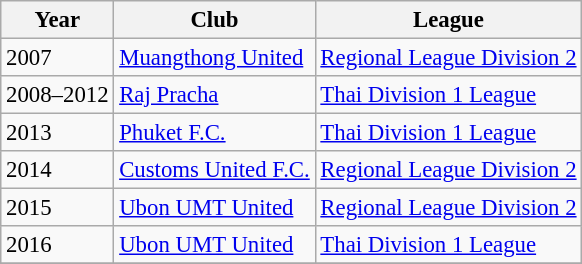<table class="wikitable" style="font-size:95%;">
<tr>
<th>Year</th>
<th>Club</th>
<th>League</th>
</tr>
<tr>
<td>2007</td>
<td><a href='#'>Muangthong United</a></td>
<td><a href='#'>Regional League Division 2</a></td>
</tr>
<tr>
<td>2008–2012</td>
<td><a href='#'>Raj Pracha</a></td>
<td><a href='#'>Thai Division 1 League</a></td>
</tr>
<tr>
<td>2013</td>
<td><a href='#'>Phuket F.C.</a></td>
<td><a href='#'>Thai Division 1 League</a></td>
</tr>
<tr>
<td>2014</td>
<td><a href='#'>Customs United F.C.</a></td>
<td><a href='#'>Regional League Division 2</a></td>
</tr>
<tr>
<td>2015</td>
<td><a href='#'>Ubon UMT United</a></td>
<td><a href='#'>Regional League Division 2</a></td>
</tr>
<tr>
<td>2016</td>
<td><a href='#'>Ubon UMT United</a></td>
<td><a href='#'>Thai Division 1 League</a></td>
</tr>
<tr>
</tr>
</table>
